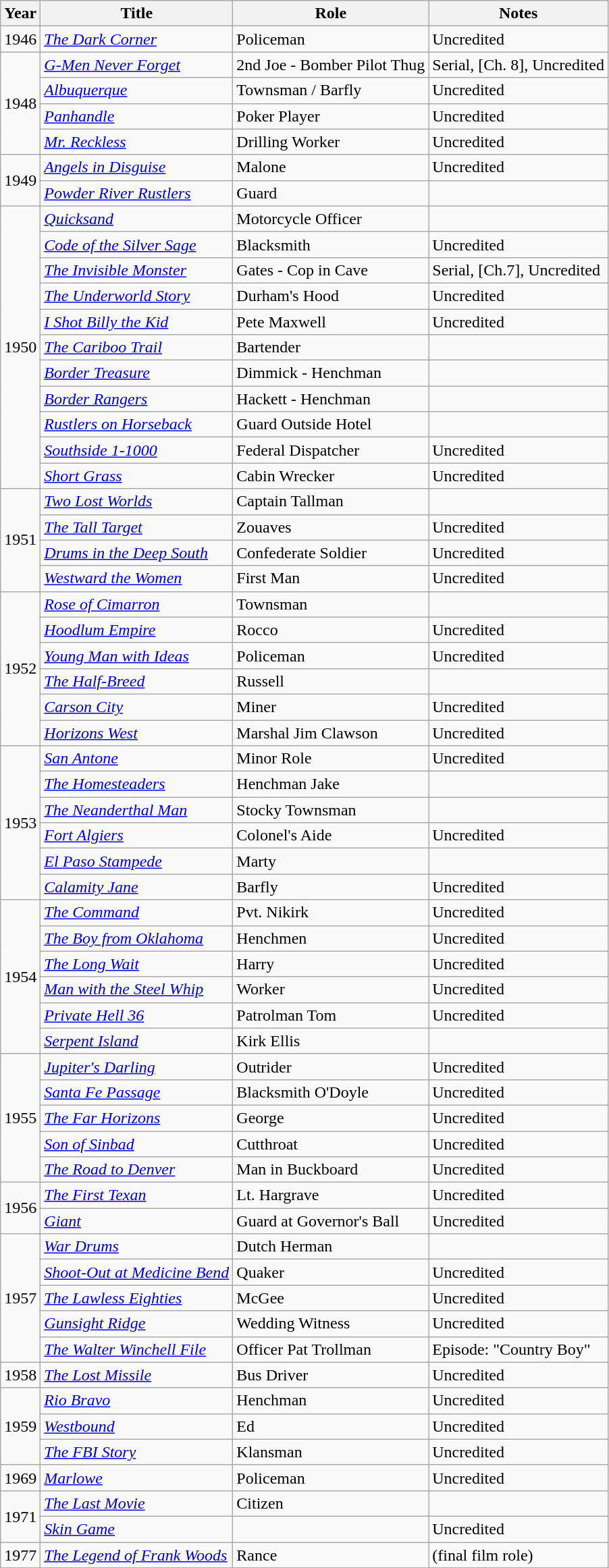<table class="wikitable sortable">
<tr>
<th>Year</th>
<th>Title</th>
<th>Role</th>
<th class="unsortable">Notes</th>
</tr>
<tr>
<td>1946</td>
<td><em><a href='#'>The Dark Corner</a></em></td>
<td>Policeman</td>
<td>Uncredited</td>
</tr>
<tr>
<td rowspan=4>1948</td>
<td><em><a href='#'>G-Men Never Forget</a></em></td>
<td>2nd Joe - Bomber Pilot Thug</td>
<td>Serial, [Ch. 8], Uncredited</td>
</tr>
<tr>
<td><em><a href='#'>Albuquerque</a></em></td>
<td>Townsman / Barfly</td>
<td>Uncredited</td>
</tr>
<tr>
<td><em><a href='#'>Panhandle</a></em></td>
<td>Poker Player</td>
<td>Uncredited</td>
</tr>
<tr>
<td><em><a href='#'>Mr. Reckless</a></em></td>
<td>Drilling Worker</td>
<td>Uncredited</td>
</tr>
<tr>
<td rowspan=2>1949</td>
<td><em><a href='#'>Angels in Disguise</a></em></td>
<td>Malone</td>
<td>Uncredited</td>
</tr>
<tr>
<td><em><a href='#'>Powder River Rustlers</a></em></td>
<td>Guard</td>
<td></td>
</tr>
<tr>
<td rowspan=11>1950</td>
<td><em><a href='#'>Quicksand</a></em></td>
<td>Motorcycle Officer</td>
<td></td>
</tr>
<tr>
<td><em><a href='#'>Code of the Silver Sage</a></em></td>
<td>Blacksmith</td>
<td>Uncredited</td>
</tr>
<tr>
<td><em><a href='#'>The Invisible Monster</a></em></td>
<td>Gates - Cop in Cave</td>
<td>Serial, [Ch.7], Uncredited</td>
</tr>
<tr>
<td><em><a href='#'>The Underworld Story</a></em></td>
<td>Durham's Hood</td>
<td>Uncredited</td>
</tr>
<tr>
<td><em><a href='#'>I Shot Billy the Kid</a></em></td>
<td>Pete Maxwell</td>
<td>Uncredited</td>
</tr>
<tr>
<td><em><a href='#'>The Cariboo Trail</a></em></td>
<td>Bartender</td>
<td></td>
</tr>
<tr>
<td><em><a href='#'>Border Treasure</a></em></td>
<td>Dimmick - Henchman</td>
<td></td>
</tr>
<tr>
<td><em><a href='#'>Border Rangers</a></em></td>
<td>Hackett - Henchman</td>
<td></td>
</tr>
<tr>
<td><em><a href='#'>Rustlers on Horseback</a></em></td>
<td>Guard Outside Hotel</td>
<td></td>
</tr>
<tr>
<td><em><a href='#'>Southside 1-1000</a></em></td>
<td>Federal Dispatcher</td>
<td>Uncredited</td>
</tr>
<tr>
<td><em><a href='#'>Short Grass</a></em></td>
<td>Cabin Wrecker</td>
<td>Uncredited</td>
</tr>
<tr>
<td rowspan=4>1951</td>
<td><em><a href='#'>Two Lost Worlds</a></em></td>
<td>Captain Tallman</td>
<td></td>
</tr>
<tr>
<td><em><a href='#'>The Tall Target</a></em></td>
<td>Zouaves</td>
<td>Uncredited</td>
</tr>
<tr>
<td><em><a href='#'>Drums in the Deep South</a></em></td>
<td>Confederate Soldier</td>
<td>Uncredited</td>
</tr>
<tr>
<td><em><a href='#'>Westward the Women</a></em></td>
<td>First Man</td>
<td>Uncredited</td>
</tr>
<tr>
<td rowspan=6>1952</td>
<td><em><a href='#'>Rose of Cimarron</a></em></td>
<td>Townsman</td>
<td></td>
</tr>
<tr>
<td><em><a href='#'>Hoodlum Empire</a></em></td>
<td>Rocco</td>
<td>Uncredited</td>
</tr>
<tr>
<td><em><a href='#'>Young Man with Ideas</a></em></td>
<td>Policeman</td>
<td>Uncredited</td>
</tr>
<tr>
<td><em><a href='#'>The Half-Breed</a></em></td>
<td>Russell</td>
<td></td>
</tr>
<tr>
<td><em><a href='#'>Carson City</a></em></td>
<td>Miner</td>
<td>Uncredited</td>
</tr>
<tr>
<td><em><a href='#'>Horizons West</a></em></td>
<td>Marshal Jim Clawson</td>
<td>Uncredited</td>
</tr>
<tr>
<td rowspan=6>1953</td>
<td><em><a href='#'>San Antone</a></em></td>
<td>Minor Role</td>
<td>Uncredited</td>
</tr>
<tr>
<td><em><a href='#'>The Homesteaders</a></em></td>
<td>Henchman Jake</td>
<td></td>
</tr>
<tr>
<td><em><a href='#'>The Neanderthal Man</a></em></td>
<td>Stocky Townsman</td>
<td></td>
</tr>
<tr>
<td><em><a href='#'>Fort Algiers</a></em></td>
<td>Colonel's Aide</td>
<td>Uncredited</td>
</tr>
<tr>
<td><em><a href='#'>El Paso Stampede</a></em></td>
<td>Marty</td>
<td></td>
</tr>
<tr>
<td><em><a href='#'>Calamity Jane</a></em></td>
<td>Barfly</td>
<td>Uncredited</td>
</tr>
<tr>
<td rowspan=6>1954</td>
<td><em><a href='#'>The Command</a></em></td>
<td>Pvt. Nikirk</td>
<td>Uncredited</td>
</tr>
<tr>
<td><em><a href='#'>The Boy from Oklahoma</a></em></td>
<td>Henchmen</td>
<td>Uncredited</td>
</tr>
<tr>
<td><em><a href='#'>The Long Wait</a></em></td>
<td>Harry</td>
<td>Uncredited</td>
</tr>
<tr>
<td><em><a href='#'>Man with the Steel Whip</a></em></td>
<td>Worker</td>
<td>Uncredited</td>
</tr>
<tr>
<td><em><a href='#'>Private Hell 36</a></em></td>
<td>Patrolman Tom</td>
<td>Uncredited</td>
</tr>
<tr>
<td><em><a href='#'>Serpent Island</a></em></td>
<td>Kirk Ellis</td>
<td></td>
</tr>
<tr>
<td rowspan=5>1955</td>
<td><em><a href='#'>Jupiter's Darling</a></em></td>
<td>Outrider</td>
<td>Uncredited</td>
</tr>
<tr>
<td><em><a href='#'>Santa Fe Passage</a></em></td>
<td>Blacksmith O'Doyle</td>
<td>Uncredited</td>
</tr>
<tr>
<td><em><a href='#'>The Far Horizons</a></em></td>
<td>George</td>
<td>Uncredited</td>
</tr>
<tr>
<td><em><a href='#'>Son of Sinbad</a></em></td>
<td>Cutthroat</td>
<td>Uncredited</td>
</tr>
<tr>
<td><em><a href='#'>The Road to Denver</a></em></td>
<td>Man in Buckboard</td>
<td>Uncredited</td>
</tr>
<tr>
<td rowspan=2>1956</td>
<td><em><a href='#'>The First Texan</a></em></td>
<td>Lt. Hargrave</td>
<td>Uncredited</td>
</tr>
<tr>
<td><em><a href='#'>Giant</a></em></td>
<td>Guard at Governor's Ball</td>
<td>Uncredited</td>
</tr>
<tr>
<td rowspan=5>1957</td>
<td><em><a href='#'>War Drums</a></em></td>
<td>Dutch Herman</td>
<td></td>
</tr>
<tr>
<td><em><a href='#'>Shoot-Out at Medicine Bend</a></em></td>
<td>Quaker</td>
<td>Uncredited</td>
</tr>
<tr>
<td><em><a href='#'>The Lawless Eighties</a></em></td>
<td>McGee</td>
<td>Uncredited</td>
</tr>
<tr>
<td><em><a href='#'>Gunsight Ridge</a></em></td>
<td>Wedding Witness</td>
<td>Uncredited</td>
</tr>
<tr>
<td><em><a href='#'>The Walter Winchell File</a></em></td>
<td>Officer Pat Trollman</td>
<td>Episode: "Country Boy"</td>
</tr>
<tr>
<td>1958</td>
<td><em><a href='#'>The Lost Missile</a></em></td>
<td>Bus Driver</td>
<td>Uncredited</td>
</tr>
<tr>
<td rowspan=3>1959</td>
<td><em><a href='#'>Rio Bravo</a></em></td>
<td>Henchman</td>
<td>Uncredited</td>
</tr>
<tr>
<td><em><a href='#'>Westbound</a></em></td>
<td>Ed</td>
<td>Uncredited</td>
</tr>
<tr>
<td><em><a href='#'>The FBI Story</a></em></td>
<td>Klansman</td>
<td>Uncredited</td>
</tr>
<tr>
<td>1969</td>
<td><em><a href='#'>Marlowe</a></em></td>
<td>Policeman</td>
<td>Uncredited</td>
</tr>
<tr>
<td rowspan=2>1971</td>
<td><em><a href='#'>The Last Movie</a></em></td>
<td>Citizen</td>
<td></td>
</tr>
<tr>
<td><em><a href='#'>Skin Game</a></em></td>
<td></td>
<td>Uncredited</td>
</tr>
<tr>
<td>1977</td>
<td><em><a href='#'>The Legend of Frank Woods</a></em></td>
<td>Rance</td>
<td>(final film role)</td>
</tr>
</table>
